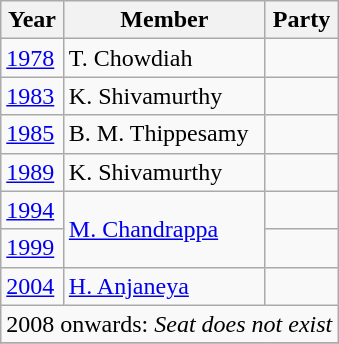<table class="wikitable sortable">
<tr>
<th>Year</th>
<th>Member</th>
<th colspan="2">Party</th>
</tr>
<tr>
<td><a href='#'>1978</a></td>
<td>T. Chowdiah</td>
<td></td>
</tr>
<tr>
<td><a href='#'>1983</a></td>
<td>K. Shivamurthy</td>
<td></td>
</tr>
<tr>
<td><a href='#'>1985</a></td>
<td>B. M. Thippesamy</td>
</tr>
<tr>
<td><a href='#'>1989</a></td>
<td>K. Shivamurthy</td>
<td></td>
</tr>
<tr>
<td><a href='#'>1994</a></td>
<td rowspan=2><a href='#'>M. Chandrappa</a></td>
<td></td>
</tr>
<tr>
<td><a href='#'>1999</a></td>
<td></td>
</tr>
<tr>
<td><a href='#'>2004</a></td>
<td><a href='#'>H. Anjaneya</a></td>
</tr>
<tr>
<td colspan=4 align=center>2008 onwards: <em>Seat does not exist</em></td>
</tr>
<tr>
</tr>
</table>
